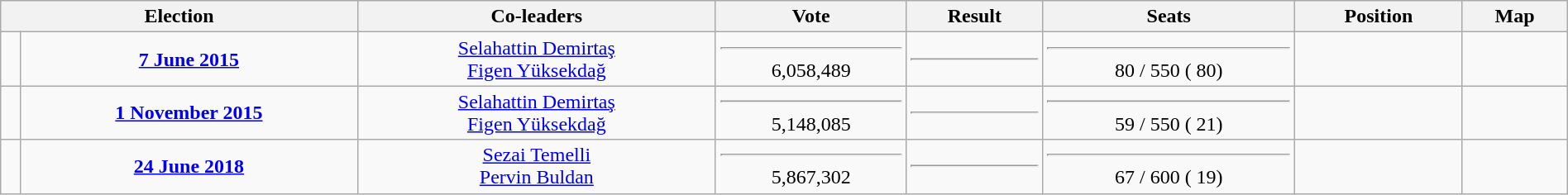<table class="wikitable" style="text-align: center; border:none;width:100%">
<tr>
<th colspan=2>Election</th>
<th>Co-leaders</th>
<th>Vote</th>
<th>Result</th>
<th>Seats</th>
<th>Position</th>
<th>Map</th>
</tr>
<tr>
<td></td>
<td><strong><a href='#'>7 June 2015</a></strong></td>
<td><a href='#'>Selahattin&nbsp;Demirtaş</a><br><a href='#'>Figen&nbsp;Yüksekdağ</a></td>
<td><hr>6,058,489</td>
<td><hr></td>
<td><hr>80 / 550 ( 80)</td>
<td></td>
<td></td>
</tr>
<tr>
<td></td>
<td><strong><a href='#'>1 November 2015</a></strong></td>
<td><a href='#'>Selahattin&nbsp;Demirtaş</a><br><a href='#'>Figen&nbsp;Yüksekdağ</a></td>
<td><hr>5,148,085</td>
<td><hr></td>
<td><hr>59 / 550 ( 21)</td>
<td></td>
<td></td>
</tr>
<tr>
<td></td>
<td><strong><a href='#'>24 June 2018</a></strong></td>
<td><a href='#'>Sezai&nbsp;Temelli</a><br><a href='#'>Pervin&nbsp;Buldan</a></td>
<td><hr>5,867,302</td>
<td><hr></td>
<td><hr>67 / 600 ( 19)</td>
<td></td>
<td></td>
</tr>
</table>
